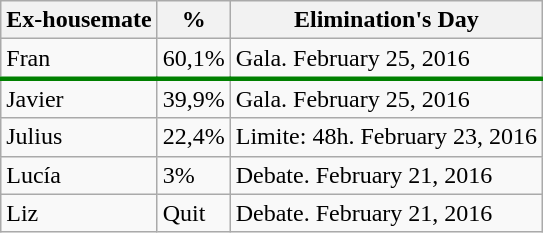<table class=wikitable>
<tr>
<th>Ex-housemate</th>
<th>%</th>
<th>Elimination's Day</th>
</tr>
<tr style="border-bottom:3px solid green;">
<td>Fran</td>
<td>60,1%</td>
<td>Gala. February 25, 2016</td>
</tr>
<tr>
<td>Javier</td>
<td>39,9%</td>
<td>Gala. February 25, 2016</td>
</tr>
<tr>
<td>Julius</td>
<td>22,4%</td>
<td>Limite: 48h. February 23, 2016</td>
</tr>
<tr>
<td>Lucía</td>
<td>3%</td>
<td>Debate. February 21, 2016</td>
</tr>
<tr>
<td>Liz</td>
<td>Quit</td>
<td>Debate. February 21, 2016</td>
</tr>
</table>
